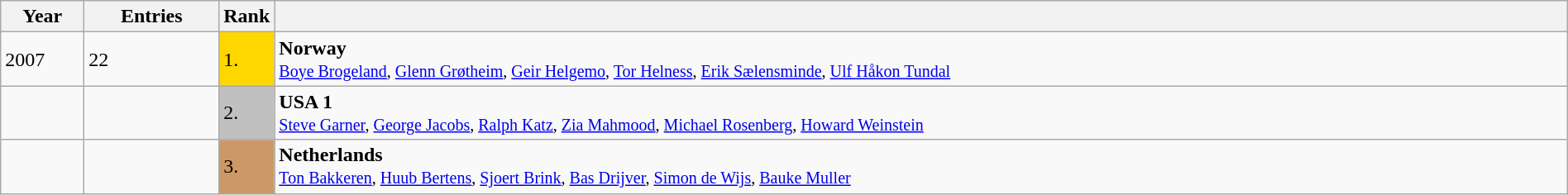<table class="wikitable" style="width:100%;">
<tr>
<th>Year</th>
<th>Entries</th>
<th>Rank</th>
<th></th>
</tr>
<tr>
<td width=60>2007</td>
<td>22</td>
<td style="background:gold; width:30px;">1.</td>
<td> <strong>Norway</strong><br><small><a href='#'>Boye Brogeland</a>, <a href='#'>Glenn Grøtheim</a>, <a href='#'>Geir Helgemo</a>, <a href='#'>Tor Helness</a>, <a href='#'>Erik Sælensminde</a>, <a href='#'>Ulf Håkon Tundal</a></small></td>
</tr>
<tr>
<td></td>
<td></td>
<td style="background:silver;">2.</td>
<td> <strong>USA 1</strong> <br><small><a href='#'>Steve Garner</a>, <a href='#'>George Jacobs</a>, <a href='#'>Ralph Katz</a>, <a href='#'>Zia Mahmood</a>, <a href='#'>Michael Rosenberg</a>, <a href='#'>Howard Weinstein</a></small></td>
</tr>
<tr>
<td></td>
<td></td>
<td style="background:#c96;">3.</td>
<td> <strong>Netherlands</strong><br><small><a href='#'>Ton Bakkeren</a>, <a href='#'>Huub Bertens</a>, <a href='#'>Sjoert Brink</a>, <a href='#'>Bas Drijver</a>, <a href='#'>Simon de Wijs</a>, <a href='#'>Bauke Muller</a></small></td>
</tr>
</table>
